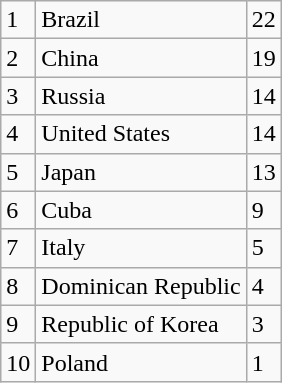<table class="wikitable">
<tr>
<td>1</td>
<td>Brazil</td>
<td>22</td>
</tr>
<tr>
<td>2</td>
<td>China</td>
<td>19</td>
</tr>
<tr>
<td>3</td>
<td>Russia</td>
<td>14</td>
</tr>
<tr>
<td>4</td>
<td>United States</td>
<td>14</td>
</tr>
<tr>
<td>5</td>
<td>Japan</td>
<td>13</td>
</tr>
<tr>
<td>6</td>
<td>Cuba</td>
<td>9</td>
</tr>
<tr>
<td>7</td>
<td>Italy</td>
<td>5</td>
</tr>
<tr>
<td>8</td>
<td>Dominican Republic</td>
<td>4</td>
</tr>
<tr>
<td>9</td>
<td>Republic of Korea</td>
<td>3</td>
</tr>
<tr>
<td>10</td>
<td>Poland</td>
<td>1</td>
</tr>
</table>
